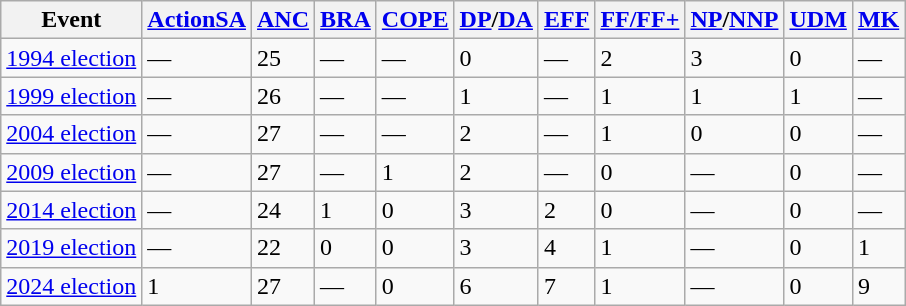<table class="wikitable">
<tr>
<th>Event</th>
<th><a href='#'>ActionSA</a></th>
<th><a href='#'>ANC</a></th>
<th><a href='#'>BRA</a></th>
<th><a href='#'>COPE</a></th>
<th><a href='#'>DP</a>/<a href='#'>DA</a></th>
<th><a href='#'>EFF</a></th>
<th><a href='#'>FF/FF+</a></th>
<th><a href='#'>NP</a>/<a href='#'>NNP</a></th>
<th><a href='#'>UDM</a></th>
<th><a href='#'>MK</a></th>
</tr>
<tr>
<td><a href='#'>1994 election</a></td>
<td>—</td>
<td>25</td>
<td>—</td>
<td>—</td>
<td>0</td>
<td>—</td>
<td>2</td>
<td>3</td>
<td>0</td>
<td>—</td>
</tr>
<tr>
<td><a href='#'>1999 election</a></td>
<td>—</td>
<td>26</td>
<td>—</td>
<td>—</td>
<td>1</td>
<td>—</td>
<td>1</td>
<td>1</td>
<td>1</td>
<td>—</td>
</tr>
<tr>
<td><a href='#'>2004 election</a></td>
<td>—</td>
<td>27</td>
<td>—</td>
<td>—</td>
<td>2</td>
<td>—</td>
<td>1</td>
<td>0</td>
<td>0</td>
<td>—</td>
</tr>
<tr>
<td><a href='#'>2009 election</a></td>
<td>—</td>
<td>27</td>
<td>—</td>
<td>1</td>
<td>2</td>
<td>—</td>
<td>0</td>
<td>—</td>
<td>0</td>
<td>—</td>
</tr>
<tr>
<td><a href='#'>2014 election</a></td>
<td>—</td>
<td>24</td>
<td>1</td>
<td>0</td>
<td>3</td>
<td>2</td>
<td>0</td>
<td>—</td>
<td>0</td>
<td>—</td>
</tr>
<tr>
<td><a href='#'>2019 election</a></td>
<td>—</td>
<td>22</td>
<td>0</td>
<td>0</td>
<td>3</td>
<td>4</td>
<td>1</td>
<td>—</td>
<td>0</td>
<td>1</td>
</tr>
<tr>
<td><a href='#'>2024 election</a></td>
<td>1</td>
<td>27</td>
<td>—</td>
<td>0</td>
<td>6</td>
<td>7</td>
<td>1</td>
<td>—</td>
<td>0</td>
<td>9</td>
</tr>
</table>
